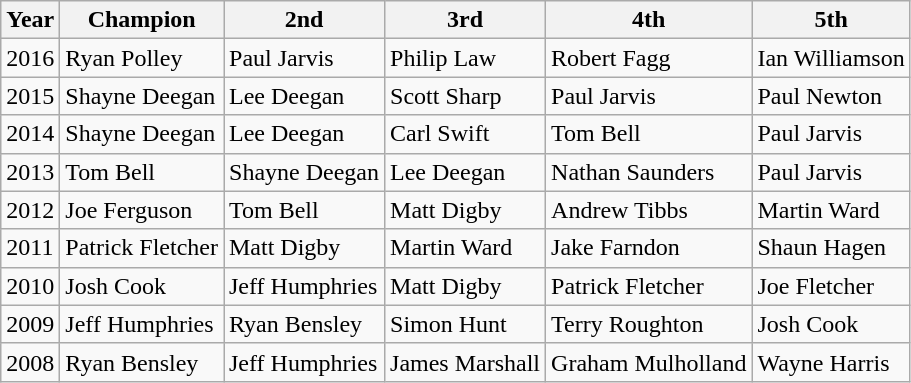<table class="wikitable">
<tr>
<th>Year</th>
<th>Champion</th>
<th>2nd</th>
<th>3rd</th>
<th>4th</th>
<th>5th</th>
</tr>
<tr>
<td>2016</td>
<td>Ryan Polley</td>
<td>Paul Jarvis</td>
<td>Philip Law</td>
<td>Robert Fagg</td>
<td>Ian Williamson</td>
</tr>
<tr>
<td>2015</td>
<td>Shayne Deegan</td>
<td>Lee Deegan</td>
<td>Scott Sharp</td>
<td>Paul Jarvis</td>
<td>Paul Newton</td>
</tr>
<tr>
<td>2014</td>
<td>Shayne Deegan</td>
<td>Lee Deegan</td>
<td>Carl Swift</td>
<td>Tom Bell</td>
<td>Paul Jarvis</td>
</tr>
<tr>
<td>2013</td>
<td>Tom Bell</td>
<td>Shayne Deegan</td>
<td>Lee Deegan</td>
<td>Nathan Saunders</td>
<td>Paul Jarvis</td>
</tr>
<tr>
<td>2012</td>
<td>Joe Ferguson</td>
<td>Tom Bell</td>
<td>Matt Digby</td>
<td>Andrew Tibbs</td>
<td>Martin Ward</td>
</tr>
<tr>
<td>2011</td>
<td>Patrick Fletcher</td>
<td>Matt Digby</td>
<td>Martin Ward</td>
<td>Jake Farndon</td>
<td>Shaun Hagen</td>
</tr>
<tr>
<td>2010</td>
<td>Josh Cook</td>
<td>Jeff Humphries</td>
<td>Matt Digby</td>
<td>Patrick Fletcher</td>
<td>Joe Fletcher</td>
</tr>
<tr>
<td>2009</td>
<td>Jeff Humphries</td>
<td>Ryan Bensley</td>
<td>Simon Hunt</td>
<td>Terry Roughton</td>
<td>Josh Cook</td>
</tr>
<tr>
<td>2008</td>
<td>Ryan Bensley</td>
<td>Jeff Humphries</td>
<td>James Marshall</td>
<td>Graham Mulholland</td>
<td>Wayne Harris</td>
</tr>
</table>
